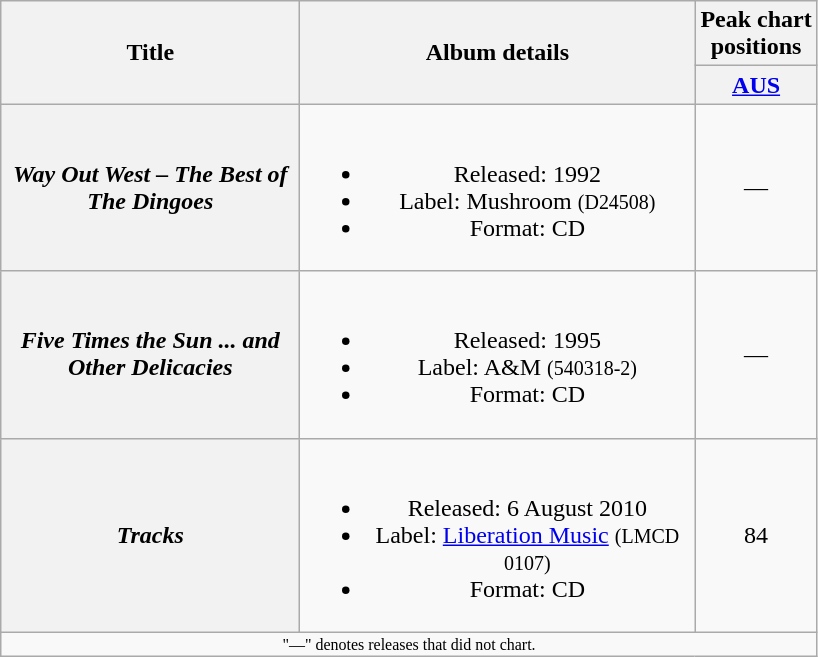<table class="wikitable plainrowheaders" style="text-align:center;" border="1">
<tr>
<th scope="col" rowspan="2" style="width:12em;">Title</th>
<th scope="col" rowspan="2" style="width:16em;">Album details</th>
<th scope="col" colspan="1">Peak chart<br>positions</th>
</tr>
<tr>
<th scope="col" style="text-align:center;"><a href='#'>AUS</a><br></th>
</tr>
<tr>
<th scope="row"><em>Way Out West – The Best of The Dingoes</em></th>
<td><br><ul><li>Released: 1992</li><li>Label: Mushroom <small>(D24508)</small></li><li>Format: CD</li></ul></td>
<td style="text-align:center;">—</td>
</tr>
<tr>
<th scope="row"><em>Five Times the Sun ... and Other Delicacies</em></th>
<td><br><ul><li>Released: 1995</li><li>Label: A&M <small>(540318-2)</small></li><li>Format: CD</li></ul></td>
<td style="text-align:center;">—</td>
</tr>
<tr>
<th scope="row"><em>Tracks</em></th>
<td><br><ul><li>Released: 6 August 2010</li><li>Label: <a href='#'>Liberation Music</a> <small>(LMCD 0107)</small></li><li>Format: CD</li></ul></td>
<td style="text-align:center;">84</td>
</tr>
<tr>
<td colspan="4" style="text-align:center; font-size:8pt;">"—" denotes releases that did not chart.</td>
</tr>
</table>
